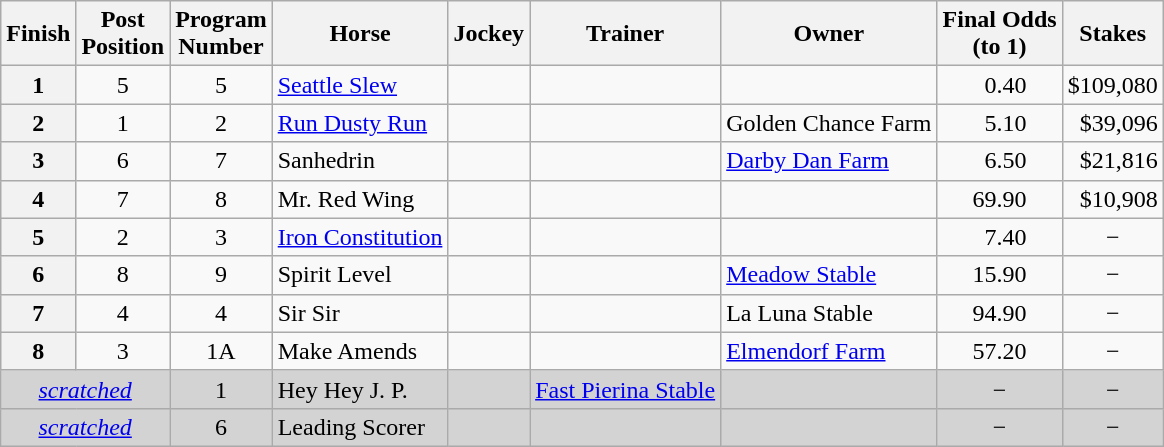<table class="wikitable sortable">
<tr>
<th>Finish</th>
<th>Post<br>Position</th>
<th>Program<br>Number</th>
<th>Horse</th>
<th>Jockey</th>
<th>Trainer</th>
<th>Owner</th>
<th>Final Odds<br>(to 1)</th>
<th>Stakes</th>
</tr>
<tr>
<th>1</th>
<td style="text-align: center;">5</td>
<td style="text-align: center;">5</td>
<td><a href='#'>Seattle Slew</a></td>
<td></td>
<td></td>
<td></td>
<td style="text-align: center;">  0.40</td>
<td style="text-align: right;">$109,080</td>
</tr>
<tr>
<th>2</th>
<td style="text-align: center;">1</td>
<td style="text-align: center;">2</td>
<td><a href='#'>Run Dusty Run</a></td>
<td></td>
<td></td>
<td>Golden Chance Farm</td>
<td style="text-align: center;">  5.10</td>
<td style="text-align: right;">$39,096</td>
</tr>
<tr>
<th>3</th>
<td style="text-align: center;">6</td>
<td style="text-align: center;">7</td>
<td>Sanhedrin</td>
<td></td>
<td></td>
<td><a href='#'>Darby Dan Farm</a></td>
<td style="text-align: center;">  6.50</td>
<td style="text-align: right;">$21,816</td>
</tr>
<tr>
<th>4</th>
<td style="text-align: center;">7</td>
<td style="text-align: center;">8</td>
<td>Mr. Red Wing</td>
<td></td>
<td></td>
<td></td>
<td style="text-align: center;">69.90</td>
<td style="text-align: right;">$10,908</td>
</tr>
<tr>
<th>5</th>
<td style="text-align: center;">2</td>
<td style="text-align: center;">3</td>
<td><a href='#'>Iron Constitution</a></td>
<td></td>
<td></td>
<td></td>
<td style="text-align: center;">  7.40</td>
<td style="text-align: center;">−</td>
</tr>
<tr>
<th>6</th>
<td style="text-align: center;">8</td>
<td style="text-align: center;">9</td>
<td>Spirit Level</td>
<td></td>
<td></td>
<td><a href='#'>Meadow Stable</a></td>
<td style="text-align: center;">15.90</td>
<td style="text-align: center;">−</td>
</tr>
<tr>
<th>7</th>
<td style="text-align: center;">4</td>
<td style="text-align: center;">4</td>
<td>Sir Sir</td>
<td></td>
<td></td>
<td>La Luna Stable</td>
<td style="text-align: center;">94.90</td>
<td style="text-align: center;">−</td>
</tr>
<tr>
<th>8</th>
<td style="text-align: center;">3</td>
<td style="text-align: center;">1A</td>
<td>Make Amends</td>
<td></td>
<td></td>
<td><a href='#'>Elmendorf Farm</a></td>
<td style="text-align: center;">57.20</td>
<td style="text-align: center;">−</td>
</tr>
<tr bgcolor=#D3D3D3>
<td style="text-align: center;" colspan="2"><em><a href='#'>scratched</a></em></td>
<td style="text-align: center;">1</td>
<td>Hey Hey J. P.</td>
<td></td>
<td><a href='#'>Fast Pierina Stable</a></td>
<td></td>
<td style="text-align: center;">−</td>
<td style="text-align: center;">−</td>
</tr>
<tr bgcolor=#D3D3D3>
<td style="text-align: center;" colspan="2"><em><a href='#'>scratched</a></em></td>
<td style="text-align: center;">6</td>
<td>Leading Scorer</td>
<td></td>
<td></td>
<td></td>
<td style="text-align: center;">−</td>
<td style="text-align: center;">−</td>
</tr>
</table>
